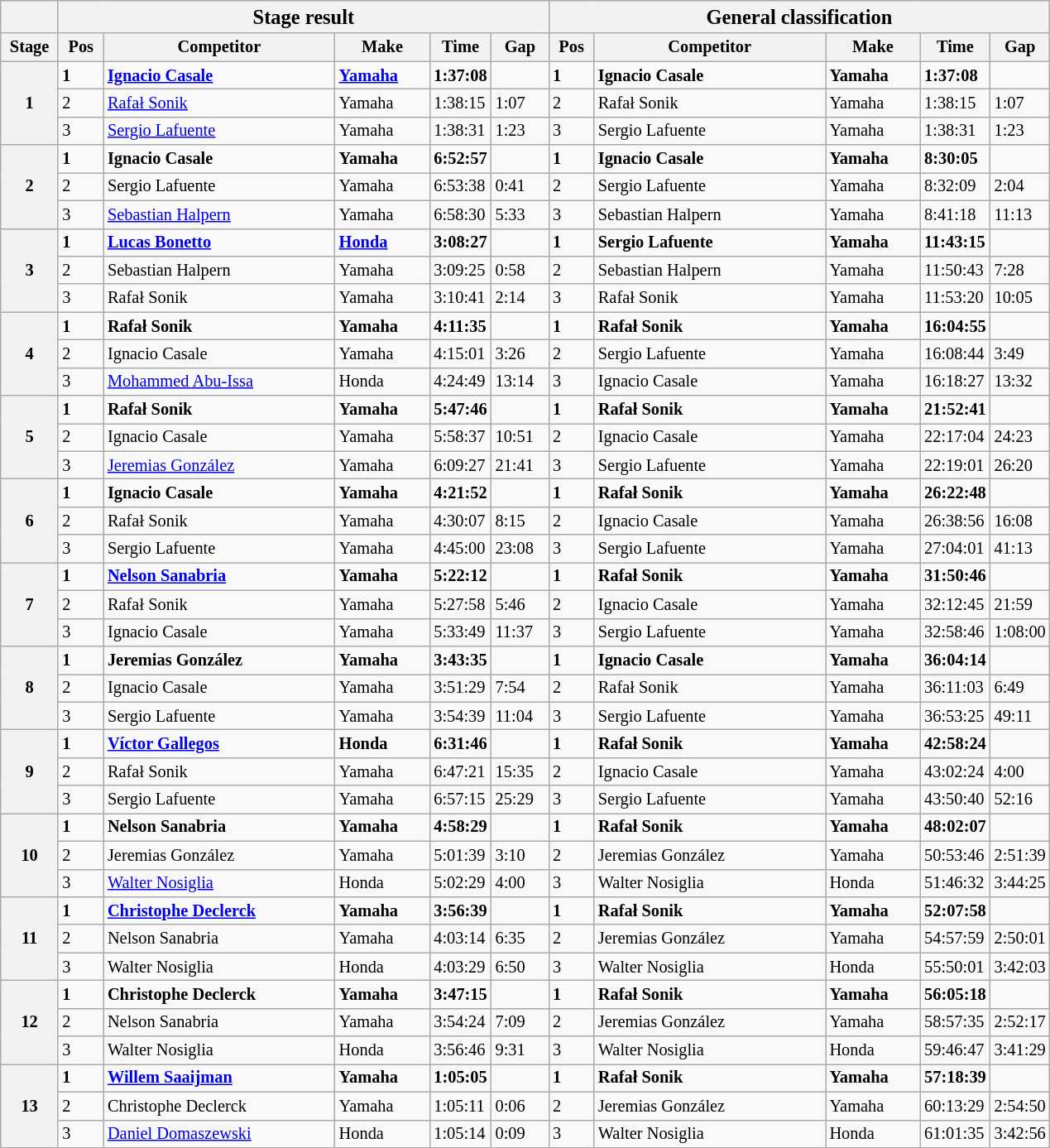<table class="wikitable" style="font-size:85%;">
<tr>
<th></th>
<th colspan=5><big>Stage result </big></th>
<th colspan=5><big>General classification</big></th>
</tr>
<tr>
<th width="40px">Stage</th>
<th width="30px">Pos</th>
<th width="180px">Competitor</th>
<th width="70px">Make</th>
<th width="40px">Time</th>
<th width="40px">Gap</th>
<th width="30px">Pos</th>
<th width="180px">Competitor</th>
<th width="70px">Make</th>
<th width="40px">Time</th>
<th width="40px">Gap</th>
</tr>
<tr>
<th rowspan=3>1</th>
<td><strong>1</strong></td>
<td><strong> <a href='#'>Ignacio Casale</a></strong></td>
<td><strong><a href='#'>Yamaha</a></strong></td>
<td><strong>1:37:08</strong></td>
<td></td>
<td><strong>1</strong></td>
<td><strong> Ignacio Casale</strong></td>
<td><strong>Yamaha</strong></td>
<td><strong>1:37:08</strong></td>
<td></td>
</tr>
<tr>
<td>2</td>
<td> <a href='#'>Rafał Sonik</a></td>
<td>Yamaha</td>
<td>1:38:15</td>
<td>1:07</td>
<td>2</td>
<td> Rafał Sonik</td>
<td>Yamaha</td>
<td>1:38:15</td>
<td>1:07</td>
</tr>
<tr>
<td>3</td>
<td> <a href='#'>Sergio Lafuente</a></td>
<td>Yamaha</td>
<td>1:38:31</td>
<td>1:23</td>
<td>3</td>
<td> Sergio Lafuente</td>
<td>Yamaha</td>
<td>1:38:31</td>
<td>1:23</td>
</tr>
<tr>
<th rowspan=3>2</th>
<td><strong>1</strong></td>
<td><strong> Ignacio Casale</strong></td>
<td><strong>Yamaha</strong></td>
<td><strong>6:52:57</strong></td>
<td></td>
<td><strong>1</strong></td>
<td><strong> Ignacio Casale</strong></td>
<td><strong>Yamaha</strong></td>
<td><strong>8:30:05</strong></td>
<td></td>
</tr>
<tr>
<td>2</td>
<td> Sergio Lafuente</td>
<td>Yamaha</td>
<td>6:53:38</td>
<td>0:41</td>
<td>2</td>
<td> Sergio Lafuente</td>
<td>Yamaha</td>
<td>8:32:09</td>
<td>2:04</td>
</tr>
<tr>
<td>3</td>
<td> <a href='#'>Sebastian Halpern</a></td>
<td>Yamaha</td>
<td>6:58:30</td>
<td>5:33</td>
<td>3</td>
<td> Sebastian Halpern</td>
<td>Yamaha</td>
<td>8:41:18</td>
<td>11:13</td>
</tr>
<tr>
<th rowspan=3>3</th>
<td><strong>1</strong></td>
<td><strong> <a href='#'>Lucas Bonetto</a></strong></td>
<td><strong><a href='#'>Honda</a></strong></td>
<td><strong>3:08:27</strong></td>
<td></td>
<td><strong>1</strong></td>
<td><strong> Sergio Lafuente</strong></td>
<td><strong>Yamaha</strong></td>
<td><strong>11:43:15</strong></td>
<td></td>
</tr>
<tr>
<td>2</td>
<td> Sebastian Halpern</td>
<td>Yamaha</td>
<td>3:09:25</td>
<td>0:58</td>
<td>2</td>
<td> Sebastian Halpern</td>
<td>Yamaha</td>
<td>11:50:43</td>
<td>7:28</td>
</tr>
<tr>
<td>3</td>
<td> Rafał Sonik</td>
<td>Yamaha</td>
<td>3:10:41</td>
<td>2:14</td>
<td>3</td>
<td> Rafał Sonik</td>
<td>Yamaha</td>
<td>11:53:20</td>
<td>10:05</td>
</tr>
<tr>
<th rowspan=3>4</th>
<td><strong>1</strong></td>
<td><strong> Rafał Sonik</strong></td>
<td><strong>Yamaha</strong></td>
<td><strong>4:11:35</strong></td>
<td></td>
<td><strong>1</strong></td>
<td><strong> Rafał Sonik</strong></td>
<td><strong>Yamaha</strong></td>
<td><strong>16:04:55</strong></td>
<td></td>
</tr>
<tr>
<td>2</td>
<td> Ignacio Casale</td>
<td>Yamaha</td>
<td>4:15:01</td>
<td>3:26</td>
<td>2</td>
<td> Sergio Lafuente</td>
<td>Yamaha</td>
<td>16:08:44</td>
<td>3:49</td>
</tr>
<tr>
<td>3</td>
<td> <a href='#'>Mohammed Abu-Issa</a></td>
<td>Honda</td>
<td>4:24:49</td>
<td>13:14</td>
<td>3</td>
<td> Ignacio Casale</td>
<td>Yamaha</td>
<td>16:18:27</td>
<td>13:32</td>
</tr>
<tr>
<th rowspan=3>5</th>
<td><strong>1</strong></td>
<td><strong> Rafał Sonik</strong></td>
<td><strong>Yamaha</strong></td>
<td><strong>5:47:46</strong></td>
<td></td>
<td><strong>1</strong></td>
<td><strong> Rafał Sonik</strong></td>
<td><strong>Yamaha</strong></td>
<td><strong>21:52:41</strong></td>
<td></td>
</tr>
<tr>
<td>2</td>
<td> Ignacio Casale</td>
<td>Yamaha</td>
<td>5:58:37</td>
<td>10:51</td>
<td>2</td>
<td> Ignacio Casale</td>
<td>Yamaha</td>
<td>22:17:04</td>
<td>24:23</td>
</tr>
<tr>
<td>3</td>
<td> <a href='#'>Jeremias González</a></td>
<td>Yamaha</td>
<td>6:09:27</td>
<td>21:41</td>
<td>3</td>
<td> Sergio Lafuente</td>
<td>Yamaha</td>
<td>22:19:01</td>
<td>26:20</td>
</tr>
<tr>
<th rowspan=3>6</th>
<td><strong>1</strong></td>
<td><strong> Ignacio Casale</strong></td>
<td><strong>Yamaha</strong></td>
<td><strong>4:21:52</strong></td>
<td></td>
<td><strong>1</strong></td>
<td><strong> Rafał Sonik</strong></td>
<td><strong>Yamaha</strong></td>
<td><strong>26:22:48</strong></td>
<td></td>
</tr>
<tr>
<td>2</td>
<td> Rafał Sonik</td>
<td>Yamaha</td>
<td>4:30:07</td>
<td>8:15</td>
<td>2</td>
<td> Ignacio Casale</td>
<td>Yamaha</td>
<td>26:38:56</td>
<td>16:08</td>
</tr>
<tr>
<td>3</td>
<td> Sergio Lafuente</td>
<td>Yamaha</td>
<td>4:45:00</td>
<td>23:08</td>
<td>3</td>
<td> Sergio Lafuente</td>
<td>Yamaha</td>
<td>27:04:01</td>
<td>41:13</td>
</tr>
<tr>
<th rowspan=3>7</th>
<td><strong>1</strong></td>
<td><strong> <a href='#'>Nelson Sanabria</a></strong></td>
<td><strong>Yamaha</strong></td>
<td><strong>5:22:12</strong></td>
<td></td>
<td><strong>1</strong></td>
<td><strong> Rafał Sonik</strong></td>
<td><strong>Yamaha</strong></td>
<td><strong>31:50:46</strong></td>
<td></td>
</tr>
<tr>
<td>2</td>
<td> Rafał Sonik</td>
<td>Yamaha</td>
<td>5:27:58</td>
<td>5:46</td>
<td>2</td>
<td> Ignacio Casale</td>
<td>Yamaha</td>
<td>32:12:45</td>
<td>21:59</td>
</tr>
<tr>
<td>3</td>
<td> Ignacio Casale</td>
<td>Yamaha</td>
<td>5:33:49</td>
<td>11:37</td>
<td>3</td>
<td> Sergio Lafuente</td>
<td>Yamaha</td>
<td>32:58:46</td>
<td>1:08:00</td>
</tr>
<tr>
<th rowspan=3>8</th>
<td><strong>1</strong></td>
<td><strong> Jeremias González</strong></td>
<td><strong>Yamaha</strong></td>
<td><strong>3:43:35</strong></td>
<td></td>
<td><strong>1</strong></td>
<td><strong> Ignacio Casale</strong></td>
<td><strong>Yamaha</strong></td>
<td><strong>36:04:14</strong></td>
<td></td>
</tr>
<tr>
<td>2</td>
<td> Ignacio Casale</td>
<td>Yamaha</td>
<td>3:51:29</td>
<td>7:54</td>
<td>2</td>
<td> Rafał Sonik</td>
<td>Yamaha</td>
<td>36:11:03</td>
<td>6:49</td>
</tr>
<tr>
<td>3</td>
<td> Sergio Lafuente</td>
<td>Yamaha</td>
<td>3:54:39</td>
<td>11:04</td>
<td>3</td>
<td> Sergio Lafuente</td>
<td>Yamaha</td>
<td>36:53:25</td>
<td>49:11</td>
</tr>
<tr>
<th rowspan=3>9</th>
<td><strong>1</strong></td>
<td><strong> <a href='#'>Víctor Gallegos</a></strong></td>
<td><strong>Honda</strong></td>
<td><strong>6:31:46</strong></td>
<td></td>
<td><strong>1</strong></td>
<td><strong> Rafał Sonik</strong></td>
<td><strong>Yamaha</strong></td>
<td><strong>42:58:24</strong></td>
<td></td>
</tr>
<tr>
<td>2</td>
<td> Rafał Sonik</td>
<td>Yamaha</td>
<td>6:47:21</td>
<td>15:35</td>
<td>2</td>
<td> Ignacio Casale</td>
<td>Yamaha</td>
<td>43:02:24</td>
<td>4:00</td>
</tr>
<tr>
<td>3</td>
<td> Sergio Lafuente</td>
<td>Yamaha</td>
<td>6:57:15</td>
<td>25:29</td>
<td>3</td>
<td> Sergio Lafuente</td>
<td>Yamaha</td>
<td>43:50:40</td>
<td>52:16</td>
</tr>
<tr>
<th rowspan=3>10</th>
<td><strong>1</strong></td>
<td><strong> Nelson Sanabria</strong></td>
<td><strong>Yamaha</strong></td>
<td><strong>4:58:29</strong></td>
<td></td>
<td><strong>1</strong></td>
<td><strong> Rafał Sonik</strong></td>
<td><strong>Yamaha</strong></td>
<td><strong>48:02:07</strong></td>
<td></td>
</tr>
<tr>
<td>2</td>
<td> Jeremias González</td>
<td>Yamaha</td>
<td>5:01:39</td>
<td>3:10</td>
<td>2</td>
<td> Jeremias González</td>
<td>Yamaha</td>
<td>50:53:46</td>
<td>2:51:39</td>
</tr>
<tr>
<td>3</td>
<td> <a href='#'>Walter Nosiglia</a></td>
<td>Honda</td>
<td>5:02:29</td>
<td>4:00</td>
<td>3</td>
<td> Walter Nosiglia</td>
<td>Honda</td>
<td>51:46:32</td>
<td>3:44:25</td>
</tr>
<tr>
<th rowspan=3>11</th>
<td><strong>1</strong></td>
<td><strong> <a href='#'>Christophe Declerck</a></strong></td>
<td><strong>Yamaha</strong></td>
<td><strong>3:56:39</strong></td>
<td></td>
<td><strong>1</strong></td>
<td><strong> Rafał Sonik</strong></td>
<td><strong>Yamaha</strong></td>
<td><strong>52:07:58</strong></td>
<td></td>
</tr>
<tr>
<td>2</td>
<td> Nelson Sanabria</td>
<td>Yamaha</td>
<td>4:03:14</td>
<td>6:35</td>
<td>2</td>
<td> Jeremias González</td>
<td>Yamaha</td>
<td>54:57:59</td>
<td>2:50:01</td>
</tr>
<tr>
<td>3</td>
<td> Walter Nosiglia</td>
<td>Honda</td>
<td>4:03:29</td>
<td>6:50</td>
<td>3</td>
<td> Walter Nosiglia</td>
<td>Honda</td>
<td>55:50:01</td>
<td>3:42:03</td>
</tr>
<tr>
<th rowspan=3>12</th>
<td><strong>1</strong></td>
<td><strong> Christophe Declerck</strong></td>
<td><strong>Yamaha</strong></td>
<td><strong>3:47:15</strong></td>
<td></td>
<td><strong>1</strong></td>
<td><strong> Rafał Sonik</strong></td>
<td><strong>Yamaha</strong></td>
<td><strong>56:05:18</strong></td>
<td></td>
</tr>
<tr>
<td>2</td>
<td> Nelson Sanabria</td>
<td>Yamaha</td>
<td>3:54:24</td>
<td>7:09</td>
<td>2</td>
<td> Jeremias González</td>
<td>Yamaha</td>
<td>58:57:35</td>
<td>2:52:17</td>
</tr>
<tr>
<td>3</td>
<td> Walter Nosiglia</td>
<td>Honda</td>
<td>3:56:46</td>
<td>9:31</td>
<td>3</td>
<td> Walter Nosiglia</td>
<td>Honda</td>
<td>59:46:47</td>
<td>3:41:29</td>
</tr>
<tr>
<th rowspan=3>13</th>
<td><strong>1</strong></td>
<td><strong> <a href='#'>Willem Saaijman</a></strong></td>
<td><strong>Yamaha</strong></td>
<td><strong>1:05:05</strong></td>
<td></td>
<td><strong>1</strong></td>
<td><strong> Rafał Sonik</strong></td>
<td><strong>Yamaha</strong></td>
<td><strong>57:18:39</strong></td>
<td></td>
</tr>
<tr>
<td>2</td>
<td> Christophe Declerck</td>
<td>Yamaha</td>
<td>1:05:11</td>
<td>0:06</td>
<td>2</td>
<td> Jeremias González</td>
<td>Yamaha</td>
<td>60:13:29</td>
<td>2:54:50</td>
</tr>
<tr>
<td>3</td>
<td> <a href='#'>Daniel Domaszewski</a></td>
<td>Honda</td>
<td>1:05:14</td>
<td>0:09</td>
<td>3</td>
<td> Walter Nosiglia</td>
<td>Honda</td>
<td>61:01:35</td>
<td>3:42:56</td>
</tr>
<tr>
</tr>
</table>
